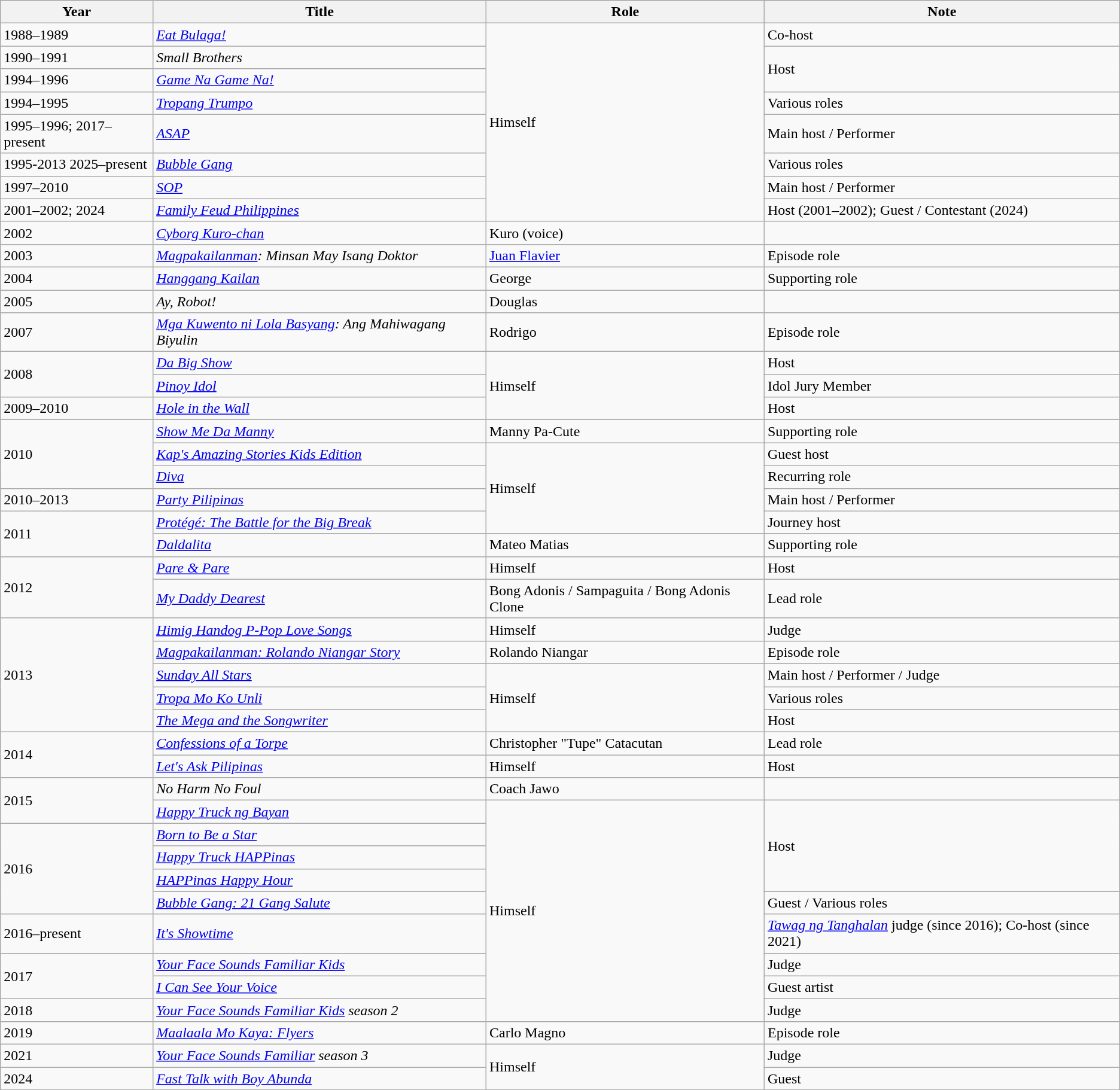<table class="wikitable">
<tr>
<th>Year</th>
<th>Title</th>
<th>Role</th>
<th>Note</th>
</tr>
<tr>
<td>1988–1989</td>
<td><em><a href='#'>Eat Bulaga!</a></em></td>
<td rowspan="8">Himself</td>
<td>Co-host</td>
</tr>
<tr>
<td>1990–1991</td>
<td><em>Small Brothers</em></td>
<td rowspan="2">Host</td>
</tr>
<tr>
<td>1994–1996</td>
<td><em><a href='#'>Game Na Game Na!</a></em></td>
</tr>
<tr>
<td>1994–1995</td>
<td><em><a href='#'>Tropang Trumpo</a></em></td>
<td>Various roles</td>
</tr>
<tr>
<td>1995–1996; 2017–present</td>
<td><em><a href='#'>ASAP</a></em></td>
<td>Main host / Performer</td>
</tr>
<tr>
<td>1995-2013 2025–present</td>
<td><em><a href='#'>Bubble Gang</a></em></td>
<td>Various roles</td>
</tr>
<tr>
<td>1997–2010</td>
<td><em><a href='#'>SOP</a></em></td>
<td>Main host / Performer</td>
</tr>
<tr>
<td>2001–2002; 2024</td>
<td><em><a href='#'>Family Feud Philippines</a></em></td>
<td>Host (2001–2002); Guest / Contestant (2024)</td>
</tr>
<tr>
<td>2002</td>
<td><em><a href='#'>Cyborg Kuro-chan</a></em></td>
<td>Kuro (voice)</td>
<td></td>
</tr>
<tr>
<td>2003</td>
<td><em><a href='#'>Magpakailanman</a>: Minsan May Isang Doktor</em></td>
<td><a href='#'>Juan Flavier</a></td>
<td>Episode role</td>
</tr>
<tr>
<td>2004</td>
<td><em><a href='#'>Hanggang Kailan</a></em></td>
<td>George</td>
<td>Supporting role</td>
</tr>
<tr>
<td>2005</td>
<td><em>Ay, Robot!</em></td>
<td>Douglas</td>
<td></td>
</tr>
<tr>
<td>2007</td>
<td><em><a href='#'>Mga Kuwento ni Lola Basyang</a>: Ang Mahiwagang Biyulin</em></td>
<td>Rodrigo</td>
<td>Episode role</td>
</tr>
<tr>
<td rowspan="2">2008</td>
<td><em><a href='#'>Da Big Show</a></em></td>
<td rowspan="3">Himself</td>
<td>Host</td>
</tr>
<tr>
<td><em><a href='#'>Pinoy Idol</a></em></td>
<td>Idol Jury Member</td>
</tr>
<tr>
<td>2009–2010</td>
<td><em><a href='#'>Hole in the Wall</a></em></td>
<td>Host</td>
</tr>
<tr>
<td rowspan="3">2010</td>
<td><em><a href='#'>Show Me Da Manny</a></em></td>
<td>Manny Pa-Cute</td>
<td>Supporting role</td>
</tr>
<tr>
<td><em><a href='#'>Kap's Amazing Stories Kids Edition</a></em></td>
<td rowspan="4">Himself</td>
<td>Guest host</td>
</tr>
<tr>
<td><em><a href='#'>Diva</a></em></td>
<td>Recurring role</td>
</tr>
<tr>
<td>2010–2013</td>
<td><em><a href='#'>Party Pilipinas</a></em></td>
<td>Main host / Performer</td>
</tr>
<tr>
<td rowspan="2">2011</td>
<td><em><a href='#'>Protégé: The Battle for the Big Break</a></em></td>
<td>Journey host</td>
</tr>
<tr>
<td><em><a href='#'>Daldalita</a></em></td>
<td>Mateo Matias</td>
<td>Supporting role</td>
</tr>
<tr>
<td rowspan="2">2012</td>
<td><em><a href='#'>Pare & Pare</a></em></td>
<td>Himself</td>
<td>Host</td>
</tr>
<tr>
<td><em><a href='#'>My Daddy Dearest</a></em></td>
<td>Bong Adonis / Sampaguita / Bong Adonis Clone</td>
<td>Lead role</td>
</tr>
<tr>
<td rowspan="5">2013</td>
<td><em><a href='#'>Himig Handog P-Pop Love Songs</a></em></td>
<td>Himself</td>
<td>Judge</td>
</tr>
<tr>
<td><em><a href='#'>Magpakailanman: Rolando Niangar Story</a></em></td>
<td>Rolando Niangar</td>
<td>Episode role</td>
</tr>
<tr>
<td><em><a href='#'>Sunday All Stars</a></em></td>
<td rowspan="3">Himself</td>
<td>Main host / Performer / Judge</td>
</tr>
<tr>
<td><em><a href='#'>Tropa Mo Ko Unli</a></em></td>
<td>Various roles</td>
</tr>
<tr>
<td><em><a href='#'>The Mega and the Songwriter</a></em></td>
<td>Host</td>
</tr>
<tr>
<td rowspan="2">2014</td>
<td><em><a href='#'>Confessions of a Torpe</a></em></td>
<td>Christopher "Tupe" Catacutan</td>
<td>Lead role</td>
</tr>
<tr>
<td><em><a href='#'>Let's Ask Pilipinas</a></em></td>
<td>Himself</td>
<td>Host</td>
</tr>
<tr>
<td rowspan="2">2015</td>
<td><em>No Harm No Foul</em></td>
<td>Coach Jawo</td>
<td></td>
</tr>
<tr>
<td><em><a href='#'>Happy Truck ng Bayan</a></em></td>
<td rowspan="9">Himself</td>
<td rowspan="4">Host</td>
</tr>
<tr>
<td rowspan="4">2016</td>
<td><em><a href='#'>Born to Be a Star</a></em></td>
</tr>
<tr>
<td><em><a href='#'>Happy Truck HAPPinas</a></em></td>
</tr>
<tr>
<td><em><a href='#'>HAPPinas Happy Hour</a></em></td>
</tr>
<tr>
<td><em><a href='#'>Bubble Gang: 21 Gang Salute</a></em></td>
<td>Guest / Various roles</td>
</tr>
<tr>
<td>2016–present</td>
<td><em><a href='#'>It's Showtime</a></em></td>
<td><em><a href='#'>Tawag ng Tanghalan</a></em> judge (since 2016); Co-host (since 2021)</td>
</tr>
<tr>
<td rowspan="2">2017</td>
<td><em><a href='#'>Your Face Sounds Familiar Kids</a></em></td>
<td>Judge</td>
</tr>
<tr>
<td><em><a href='#'>I Can See Your Voice</a></em></td>
<td>Guest artist</td>
</tr>
<tr>
<td>2018</td>
<td><em><a href='#'>Your Face Sounds Familiar Kids</a> season 2</em></td>
<td>Judge</td>
</tr>
<tr>
<td>2019</td>
<td><em><a href='#'>Maalaala Mo Kaya: Flyers</a></em></td>
<td>Carlo Magno</td>
<td>Episode role</td>
</tr>
<tr>
<td>2021</td>
<td><em><a href='#'>Your Face Sounds Familiar</a> season 3</em></td>
<td rowspan="2">Himself</td>
<td>Judge</td>
</tr>
<tr>
<td>2024</td>
<td><em><a href='#'>Fast Talk with Boy Abunda</a></em></td>
<td>Guest</td>
</tr>
</table>
